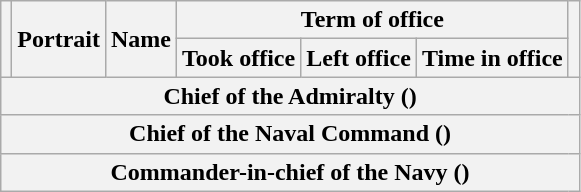<table class="wikitable" style="text-align:center">
<tr>
<th rowspan=2></th>
<th rowspan=2>Portrait</th>
<th rowspan=2>Name<br></th>
<th colspan=3>Term of office</th>
<th rowspan=2></th>
</tr>
<tr>
<th>Took office</th>
<th>Left office</th>
<th>Time in office</th>
</tr>
<tr>
<th colspan=7>Chief of the Admiralty ()<br>

</th>
</tr>
<tr>
<th colspan=7>Chief of the Naval Command ()<br>

</th>
</tr>
<tr>
<th colspan=7>Commander-in-chief of the Navy ()<br></th>
</tr>
</table>
